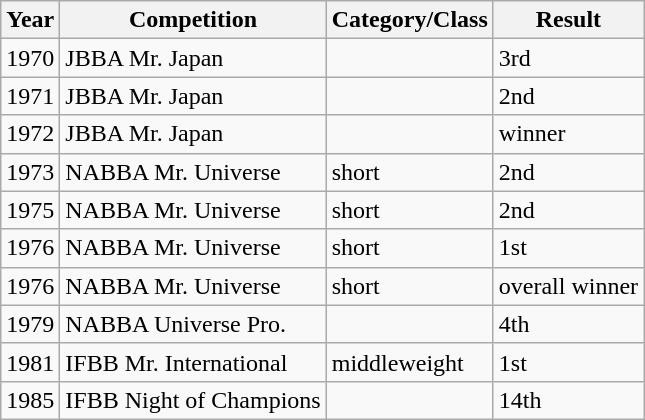<table class="wikitable">
<tr>
<th>Year</th>
<th>Competition</th>
<th>Category/Class</th>
<th>Result</th>
</tr>
<tr>
<td>1970</td>
<td>JBBA Mr. Japan</td>
<td></td>
<td>3rd</td>
</tr>
<tr>
<td>1971</td>
<td>JBBA Mr. Japan</td>
<td></td>
<td>2nd</td>
</tr>
<tr>
<td>1972</td>
<td>JBBA Mr. Japan</td>
<td></td>
<td>winner</td>
</tr>
<tr>
<td>1973</td>
<td>NABBA Mr. Universe</td>
<td>short</td>
<td>2nd</td>
</tr>
<tr>
<td>1975</td>
<td>NABBA Mr. Universe</td>
<td>short</td>
<td>2nd</td>
</tr>
<tr>
<td>1976</td>
<td>NABBA Mr. Universe</td>
<td>short</td>
<td>1st</td>
</tr>
<tr>
<td>1976</td>
<td>NABBA Mr. Universe</td>
<td>short</td>
<td>overall winner</td>
</tr>
<tr>
<td>1979</td>
<td>NABBA Universe Pro.</td>
<td></td>
<td>4th</td>
</tr>
<tr>
<td>1981</td>
<td>IFBB Mr. International</td>
<td>middleweight</td>
<td>1st</td>
</tr>
<tr>
<td>1985</td>
<td>IFBB Night of Champions</td>
<td></td>
<td>14th</td>
</tr>
</table>
